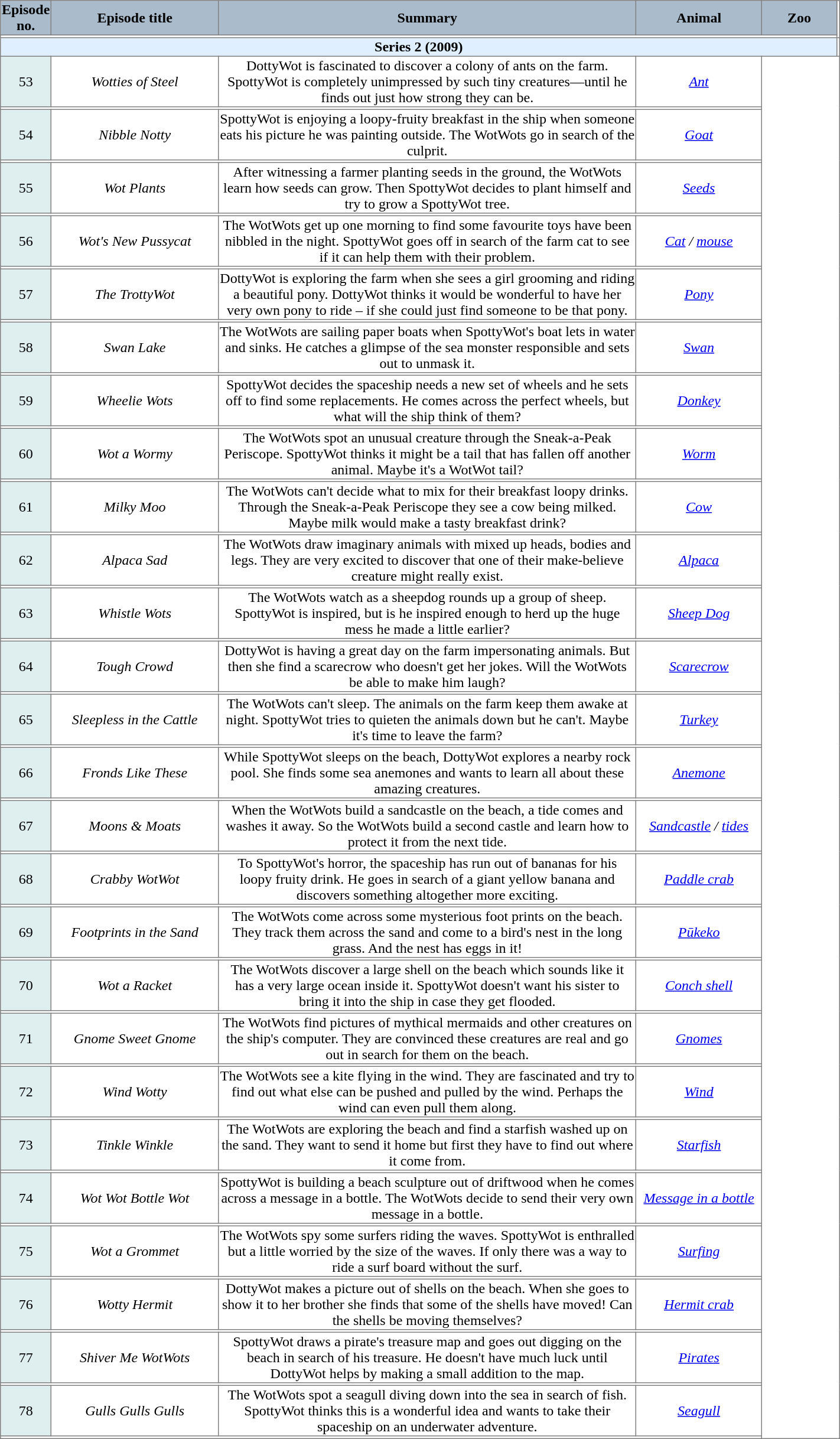<table style="text-align: center; width: 75%; margin: 0 auto; border-collapse: collapse;" border="1" cellpadding="1" cellspacing="1">
<tr style="background: #ABC;">
<th width="6%">Episode no.</th>
<th width="20%">Episode title</th>
<th width="50%">Summary</th>
<th width="15%">Animal</th>
<th width="41%">Zoo</th>
</tr>
<tr>
<td colspan=5></td>
</tr>
<tr>
<td colspan=5 bgcolor="#DFEFFF"><strong>Series 2 (2009)</strong></td>
<td colspan=4></td>
</tr>
<tr>
<td bgcolor="#DFEEEF">53</td>
<td><em>Wotties of Steel</em></td>
<td>DottyWot is fascinated to discover a colony of ants on the farm. SpottyWot is completely unimpressed by such tiny creatures—until he finds out just how strong they can be.</td>
<td><em><a href='#'>Ant</a></em></td>
</tr>
<tr>
<td colspan=4></td>
</tr>
<tr>
<td bgcolor="#DFEEEF">54</td>
<td><em>Nibble Notty</em></td>
<td>SpottyWot is enjoying a loopy-fruity breakfast in the ship when someone eats his picture he was painting outside. The WotWots go in search of the culprit.</td>
<td><em><a href='#'>Goat</a></em></td>
</tr>
<tr>
<td colspan=4></td>
</tr>
<tr>
<td bgcolor="#DFEEEF">55</td>
<td><em>Wot Plants</em></td>
<td>After witnessing a farmer planting seeds in the ground, the WotWots learn how seeds can grow. Then SpottyWot decides to plant himself and try to grow a SpottyWot tree.</td>
<td><em><a href='#'>Seeds</a></em></td>
</tr>
<tr>
<td colspan=4></td>
</tr>
<tr>
<td bgcolor="#DFEEEF">56</td>
<td><em>Wot's New Pussycat</em></td>
<td>The WotWots get up one morning to find some favourite toys have been nibbled in the night. SpottyWot goes off in search of the farm cat to see if it can help them with their problem.</td>
<td><em><a href='#'>Cat</a> / <a href='#'>mouse</a></em></td>
</tr>
<tr>
<td colspan=4></td>
</tr>
<tr>
<td bgcolor="#DFEEEF">57</td>
<td><em>The TrottyWot</em></td>
<td>DottyWot is exploring the farm when she sees a girl grooming and riding a beautiful pony. DottyWot thinks it would be wonderful to have her very own pony to ride – if she could just find someone to be that pony.</td>
<td><em><a href='#'>Pony</a></em></td>
</tr>
<tr>
<td colspan=4></td>
</tr>
<tr>
<td bgcolor="#DFEEEF">58</td>
<td><em>Swan Lake</em></td>
<td>The WotWots are sailing paper boats when SpottyWot's boat lets in water and sinks. He catches a glimpse of the sea monster responsible and sets out to unmask it.</td>
<td><em><a href='#'>Swan</a></em></td>
</tr>
<tr>
<td colspan=4></td>
</tr>
<tr>
<td bgcolor="#DFEEEF">59</td>
<td><em>Wheelie Wots</em></td>
<td>SpottyWot decides the spaceship needs a new set of wheels and he sets off to find some replacements. He comes across the perfect wheels, but what will the ship think of them?</td>
<td><em><a href='#'>Donkey</a></em></td>
</tr>
<tr>
<td colspan=4></td>
</tr>
<tr>
<td bgcolor="#DFEEEF">60</td>
<td><em>Wot a Wormy</em></td>
<td>The WotWots spot an unusual creature through the Sneak-a-Peak Periscope. SpottyWot thinks it might be a tail that has fallen off another animal. Maybe it's a WotWot tail?</td>
<td><em><a href='#'>Worm</a></em></td>
</tr>
<tr>
<td colspan=4></td>
</tr>
<tr>
<td bgcolor="#DFEEEF">61</td>
<td><em>Milky Moo</em></td>
<td>The WotWots can't decide what to mix for their breakfast loopy drinks. Through the Sneak-a-Peak Periscope they see a cow being milked. Maybe milk would make a tasty breakfast drink?</td>
<td><em><a href='#'>Cow</a></em></td>
</tr>
<tr>
<td colspan=4></td>
</tr>
<tr>
<td bgcolor="#DFEEEF">62</td>
<td><em>Alpaca Sad</em></td>
<td>The WotWots draw imaginary animals with mixed up heads, bodies and legs. They are very excited to discover that one of their make-believe creature might really exist.</td>
<td><em><a href='#'>Alpaca</a></em></td>
</tr>
<tr>
<td colspan=4></td>
</tr>
<tr>
<td bgcolor="#DFEEEF">63</td>
<td><em>Whistle Wots</em></td>
<td>The WotWots watch as a sheepdog rounds up a group of sheep. SpottyWot is inspired, but is he inspired enough to herd up the huge mess he made a little earlier?</td>
<td><em><a href='#'>Sheep Dog</a></em></td>
</tr>
<tr>
<td colspan=4></td>
</tr>
<tr>
<td bgcolor="#DFEEEF">64</td>
<td><em>Tough Crowd</em></td>
<td>DottyWot is having a great day on the farm impersonating animals. But then she find a scarecrow who doesn't get her jokes. Will the WotWots be able to make him laugh?</td>
<td><em><a href='#'>Scarecrow</a></em></td>
</tr>
<tr>
<td colspan=4></td>
</tr>
<tr>
<td bgcolor="#DFEEEF">65</td>
<td><em>Sleepless in the Cattle</em></td>
<td>The WotWots can't sleep. The animals on the farm keep them awake at night. SpottyWot tries to quieten the animals down but he can't. Maybe it's time to leave the farm?</td>
<td><em><a href='#'>Turkey</a></em></td>
</tr>
<tr>
<td colspan=4></td>
</tr>
<tr>
<td bgcolor="#DFEEEF">66</td>
<td><em>Fronds Like These</em></td>
<td>While SpottyWot sleeps on the beach, DottyWot explores a nearby rock pool. She finds some sea anemones and wants to learn all about these amazing creatures.</td>
<td><em><a href='#'>Anemone</a></em></td>
</tr>
<tr>
<td colspan=4></td>
</tr>
<tr>
<td bgcolor="#DFEEEF">67</td>
<td><em>Moons & Moats</em></td>
<td>When the WotWots build a sandcastle on the beach, a tide comes and washes it away. So the WotWots build a second castle and learn how to protect it from the next tide.</td>
<td><em><a href='#'>Sandcastle</a> / <a href='#'>tides</a></em></td>
</tr>
<tr>
<td colspan=4></td>
</tr>
<tr>
<td bgcolor="#DFEEEF">68</td>
<td><em>Crabby WotWot</em></td>
<td>To SpottyWot's horror, the spaceship has run out of bananas for his loopy fruity drink. He goes in search of a giant yellow banana and discovers something altogether more exciting.</td>
<td><em><a href='#'>Paddle crab</a></em></td>
</tr>
<tr>
<td colspan=4></td>
</tr>
<tr>
<td bgcolor="#DFEEEF">69</td>
<td><em>Footprints in the Sand</em></td>
<td>The WotWots come across some mysterious foot prints on the beach. They track them across the sand and come to a bird's nest in the long grass. And the nest has eggs in it!</td>
<td><em><a href='#'>Pūkeko</a></em></td>
</tr>
<tr>
<td colspan=4></td>
</tr>
<tr>
<td bgcolor="#DFEEEF">70</td>
<td><em>Wot a Racket</em></td>
<td>The WotWots discover a large shell on the beach which sounds like it has a very large ocean inside it. SpottyWot doesn't want his sister to bring it into the ship in case they get flooded.</td>
<td><em><a href='#'>Conch shell</a></em></td>
</tr>
<tr>
<td colspan=4></td>
</tr>
<tr>
<td bgcolor="#DFEEEF">71</td>
<td><em>Gnome Sweet Gnome</em></td>
<td>The WotWots find pictures of mythical mermaids and other creatures on the ship's computer. They are convinced these creatures are real and go out in search for them on the beach.</td>
<td><em><a href='#'>Gnomes</a></em></td>
</tr>
<tr>
<td colspan=4></td>
</tr>
<tr>
<td bgcolor="#DFEEEF">72</td>
<td><em>Wind Wotty</em></td>
<td>The WotWots see a kite flying in the wind. They are fascinated and try to find out what else can be pushed and pulled by the wind. Perhaps the wind can even pull them along.</td>
<td><em><a href='#'>Wind</a></em></td>
</tr>
<tr>
<td colspan=4></td>
</tr>
<tr>
<td bgcolor="#DFEEEF">73</td>
<td><em>Tinkle Winkle</em></td>
<td>The WotWots are exploring the beach and find a starfish washed up on the sand. They want to send it home but first they have to find out where it come from.</td>
<td><em><a href='#'>Starfish</a></em></td>
</tr>
<tr>
<td colspan=4></td>
</tr>
<tr>
<td bgcolor="#DFEEEF">74</td>
<td><em>Wot Wot Bottle Wot</em></td>
<td>SpottyWot is building a beach sculpture out of driftwood when  he comes across a message in a bottle. The WotWots decide to send their very own message in a bottle.</td>
<td><em><a href='#'>Message in a bottle</a></em></td>
</tr>
<tr>
<td colspan=4></td>
</tr>
<tr>
<td bgcolor="#DFEEEF">75</td>
<td><em>Wot a Grommet</em></td>
<td>The WotWots spy some surfers riding the waves. SpottyWot is enthralled but a little worried by the size of the waves. If only there was a way to ride a surf board without the surf.</td>
<td><em><a href='#'>Surfing</a></em></td>
</tr>
<tr>
<td colspan=4></td>
</tr>
<tr>
<td bgcolor="#DFEEEF">76</td>
<td><em>Wotty Hermit</em></td>
<td>DottyWot makes a picture out of shells on the beach. When she goes to show it to her brother she finds that some of the shells have moved! Can the shells be moving themselves?</td>
<td><em><a href='#'>Hermit crab</a></em></td>
</tr>
<tr>
<td colspan=4></td>
</tr>
<tr>
<td bgcolor="#DFEEEF">77</td>
<td><em>Shiver Me WotWots</em></td>
<td>SpottyWot draws a pirate's treasure map and goes out digging on the beach in search of his treasure. He doesn't have much luck until DottyWot helps by making a small addition to the map.</td>
<td><em><a href='#'>Pirates</a></em></td>
</tr>
<tr>
<td colspan=4></td>
</tr>
<tr>
<td bgcolor="#DFEEEF">78</td>
<td><em>Gulls Gulls Gulls</em></td>
<td>The WotWots spot a seagull diving down into the sea in search of fish. SpottyWot thinks this is a wonderful idea and wants to take their spaceship on an underwater adventure.</td>
<td><em><a href='#'>Seagull</a></em></td>
</tr>
<tr>
<td colspan=4></td>
</tr>
</table>
